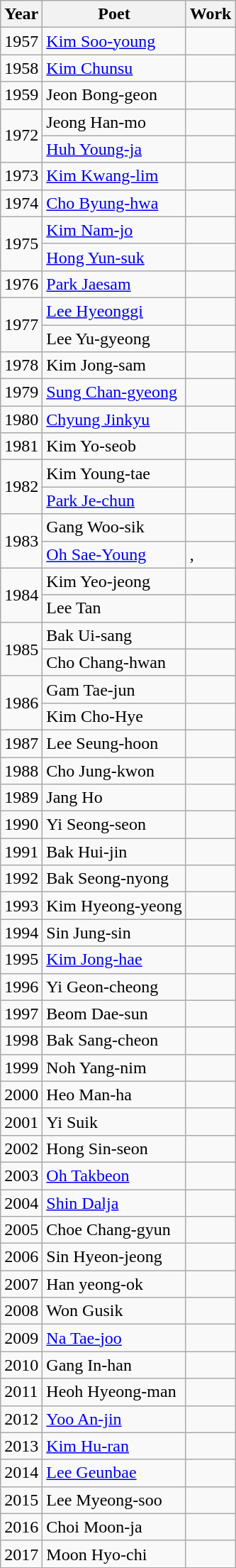<table class="wikitable">
<tr>
<th>Year</th>
<th>Poet</th>
<th>Work</th>
</tr>
<tr>
<td>1957</td>
<td><a href='#'>Kim Soo-young</a></td>
<td></td>
</tr>
<tr>
<td>1958</td>
<td><a href='#'>Kim Chunsu</a></td>
<td></td>
</tr>
<tr>
<td>1959</td>
<td>Jeon Bong-geon</td>
<td></td>
</tr>
<tr>
<td rowspan="2">1972</td>
<td>Jeong Han-mo</td>
<td></td>
</tr>
<tr>
<td><a href='#'>Huh Young-ja</a></td>
<td></td>
</tr>
<tr>
<td>1973</td>
<td><a href='#'>Kim Kwang-lim</a></td>
<td></td>
</tr>
<tr>
<td>1974</td>
<td><a href='#'>Cho Byung-hwa</a></td>
<td></td>
</tr>
<tr>
<td rowspan="2">1975</td>
<td><a href='#'>Kim Nam-jo</a></td>
<td></td>
</tr>
<tr>
<td><a href='#'>Hong Yun-suk</a></td>
<td></td>
</tr>
<tr>
<td>1976</td>
<td><a href='#'>Park Jaesam</a></td>
<td></td>
</tr>
<tr>
<td rowspan="2">1977</td>
<td><a href='#'>Lee Hyeonggi</a></td>
<td></td>
</tr>
<tr>
<td>Lee Yu-gyeong</td>
<td></td>
</tr>
<tr>
<td>1978</td>
<td>Kim Jong-sam</td>
<td></td>
</tr>
<tr>
<td>1979</td>
<td><a href='#'>Sung Chan-gyeong</a></td>
<td></td>
</tr>
<tr>
<td>1980</td>
<td><a href='#'>Chyung Jinkyu</a></td>
<td></td>
</tr>
<tr>
<td>1981</td>
<td>Kim Yo-seob</td>
<td></td>
</tr>
<tr>
<td rowspan="2">1982</td>
<td>Kim Young-tae</td>
<td></td>
</tr>
<tr>
<td><a href='#'>Park Je-chun</a></td>
<td></td>
</tr>
<tr>
<td rowspan="2">1983</td>
<td>Gang Woo-sik</td>
<td></td>
</tr>
<tr>
<td><a href='#'>Oh Sae-Young</a></td>
<td>,</td>
</tr>
<tr>
<td rowspan="2">1984</td>
<td>Kim Yeo-jeong</td>
<td></td>
</tr>
<tr>
<td>Lee Tan</td>
<td></td>
</tr>
<tr>
<td rowspan="2">1985</td>
<td>Bak Ui-sang</td>
<td></td>
</tr>
<tr>
<td>Cho Chang-hwan</td>
<td></td>
</tr>
<tr>
<td rowspan="2">1986</td>
<td>Gam Tae-jun</td>
<td></td>
</tr>
<tr>
<td>Kim Cho-Hye</td>
<td></td>
</tr>
<tr>
<td>1987</td>
<td>Lee Seung-hoon</td>
<td></td>
</tr>
<tr>
<td>1988</td>
<td>Cho Jung-kwon</td>
<td></td>
</tr>
<tr>
<td>1989</td>
<td>Jang Ho</td>
<td></td>
</tr>
<tr>
<td>1990</td>
<td>Yi Seong-seon</td>
<td></td>
</tr>
<tr>
<td>1991</td>
<td>Bak Hui-jin</td>
<td></td>
</tr>
<tr>
<td>1992</td>
<td>Bak Seong-nyong</td>
<td></td>
</tr>
<tr>
<td>1993</td>
<td>Kim Hyeong-yeong</td>
<td></td>
</tr>
<tr>
<td>1994</td>
<td>Sin Jung-sin</td>
<td></td>
</tr>
<tr>
<td>1995</td>
<td><a href='#'>Kim Jong-hae</a></td>
<td></td>
</tr>
<tr>
<td>1996</td>
<td>Yi Geon-cheong</td>
<td></td>
</tr>
<tr>
<td>1997</td>
<td>Beom Dae-sun</td>
<td></td>
</tr>
<tr>
<td>1998</td>
<td>Bak Sang-cheon</td>
<td></td>
</tr>
<tr>
<td>1999</td>
<td>Noh Yang-nim</td>
<td></td>
</tr>
<tr>
<td>2000</td>
<td>Heo Man-ha</td>
<td></td>
</tr>
<tr>
<td>2001</td>
<td>Yi Suik</td>
<td></td>
</tr>
<tr>
<td>2002</td>
<td>Hong Sin-seon</td>
<td></td>
</tr>
<tr>
<td>2003</td>
<td><a href='#'>Oh Takbeon</a></td>
<td></td>
</tr>
<tr>
<td>2004</td>
<td><a href='#'>Shin Dalja</a></td>
<td></td>
</tr>
<tr>
<td>2005</td>
<td>Choe Chang-gyun</td>
<td></td>
</tr>
<tr>
<td>2006</td>
<td>Sin Hyeon-jeong</td>
<td></td>
</tr>
<tr>
<td>2007</td>
<td>Han yeong-ok</td>
<td></td>
</tr>
<tr>
<td>2008</td>
<td>Won Gusik</td>
<td></td>
</tr>
<tr>
<td>2009</td>
<td><a href='#'>Na Tae-joo</a></td>
<td></td>
</tr>
<tr>
<td>2010</td>
<td>Gang In-han</td>
<td></td>
</tr>
<tr>
<td>2011</td>
<td>Heoh Hyeong-man</td>
<td></td>
</tr>
<tr>
<td>2012</td>
<td><a href='#'>Yoo An-jin</a></td>
<td></td>
</tr>
<tr>
<td>2013</td>
<td><a href='#'>Kim Hu-ran</a></td>
<td></td>
</tr>
<tr>
<td>2014</td>
<td><a href='#'>Lee Geunbae</a></td>
<td></td>
</tr>
<tr>
<td>2015</td>
<td>Lee Myeong-soo</td>
<td></td>
</tr>
<tr>
<td>2016</td>
<td>Choi Moon-ja</td>
<td></td>
</tr>
<tr>
<td>2017</td>
<td>Moon Hyo-chi</td>
<td></td>
</tr>
</table>
